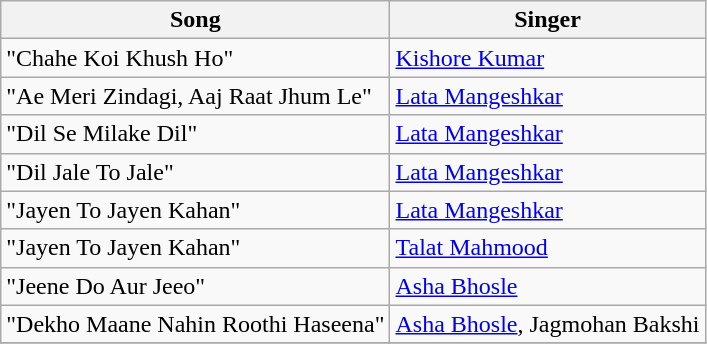<table class="wikitable">
<tr>
<th>Song</th>
<th>Singer</th>
</tr>
<tr>
<td>"Chahe Koi Khush Ho"</td>
<td><a href='#'>Kishore Kumar</a></td>
</tr>
<tr>
<td>"Ae Meri Zindagi, Aaj Raat Jhum Le"</td>
<td><a href='#'>Lata Mangeshkar</a></td>
</tr>
<tr>
<td>"Dil Se Milake Dil"</td>
<td><a href='#'>Lata Mangeshkar</a></td>
</tr>
<tr>
<td>"Dil Jale To Jale"</td>
<td><a href='#'>Lata Mangeshkar</a></td>
</tr>
<tr>
<td>"Jayen To Jayen Kahan"</td>
<td><a href='#'>Lata Mangeshkar</a></td>
</tr>
<tr>
<td>"Jayen To Jayen Kahan"</td>
<td><a href='#'>Talat Mahmood</a></td>
</tr>
<tr>
<td>"Jeene Do Aur Jeeo"</td>
<td><a href='#'>Asha Bhosle</a></td>
</tr>
<tr>
<td>"Dekho Maane Nahin Roothi Haseena"</td>
<td><a href='#'>Asha Bhosle</a>, Jagmohan Bakshi</td>
</tr>
<tr>
</tr>
</table>
